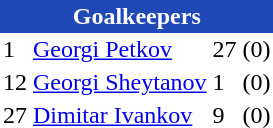<table class="toccolours" border="0" cellpadding="2" cellspacing="0" style="float:left; margin:0.5em;">
<tr>
<th colspan="4" style="text-align:center;background:#2049B7;color:#FFFFFF;">Goalkeepers</th>
</tr>
<tr>
<td>1</td>
<td> <a href='#'>Georgi Petkov</a></td>
<td>27</td>
<td>(0)</td>
</tr>
<tr>
<td>12</td>
<td> <a href='#'>Georgi Sheytanov</a></td>
<td>1</td>
<td>(0)</td>
</tr>
<tr>
<td>27</td>
<td> <a href='#'>Dimitar Ivankov</a></td>
<td>9</td>
<td>(0)</td>
</tr>
<tr>
</tr>
</table>
